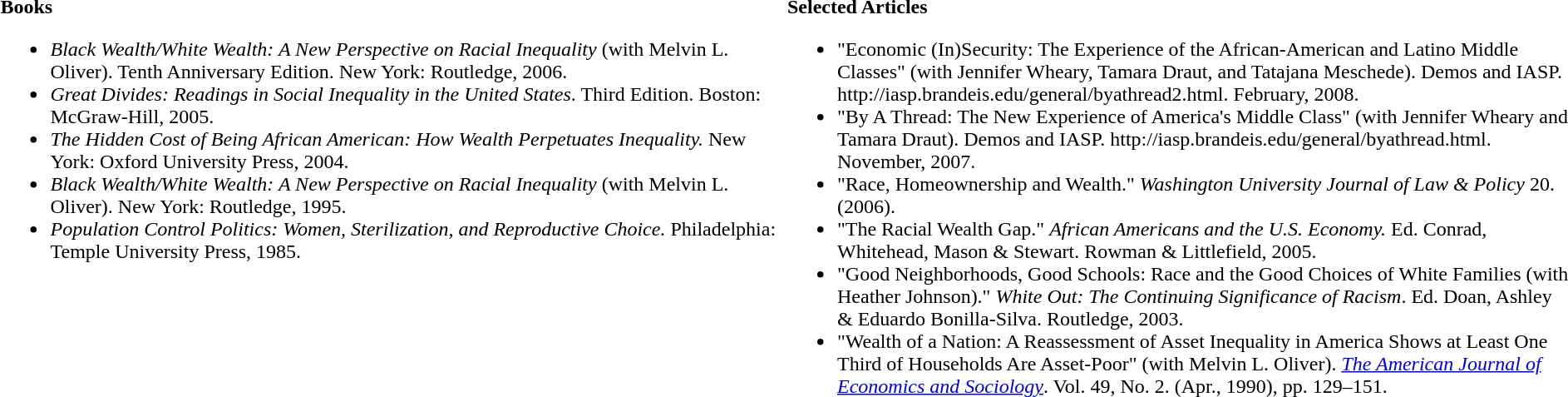<table width=100%>
<tr valign=top>
<td width=50%><br><strong>Books</strong><ul><li><em>Black Wealth/White Wealth: A New Perspective on Racial Inequality</em> (with Melvin L. Oliver). Tenth Anniversary Edition. New York: Routledge, 2006.</li><li><em>Great Divides: Readings in Social Inequality in the United States</em>. Third Edition. Boston: McGraw-Hill, 2005.</li><li><em>The Hidden Cost of Being African American: How Wealth Perpetuates Inequality.</em> New York: Oxford University Press, 2004.</li><li><em>Black Wealth/White Wealth: A New Perspective on Racial Inequality</em> (with Melvin L. Oliver). New York: Routledge, 1995.</li><li><em>Population Control Politics: Women, Sterilization, and Reproductive Choice.</em> Philadelphia: Temple University Press, 1985.</li></ul></td>
<td width=50%><br><strong>Selected Articles</strong><ul><li>"Economic (In)Security: The Experience of the African-American and Latino Middle Classes" (with Jennifer Wheary, Tamara Draut, and Tatajana Meschede). Demos and IASP. http://iasp.brandeis.edu/general/byathread2.html. February, 2008.</li><li>"By A Thread: The New Experience of America's Middle Class" (with Jennifer Wheary and Tamara Draut). Demos and IASP. http://iasp.brandeis.edu/general/byathread.html. November, 2007.</li><li>"Race, Homeownership and Wealth." <em>Washington University Journal of Law & Policy</em> 20. (2006).</li><li>"The Racial Wealth Gap." <em>African Americans and the U.S. Economy.</em> Ed. Conrad, Whitehead, Mason & Stewart. Rowman & Littlefield, 2005.</li><li>"Good Neighborhoods, Good Schools: Race and the Good Choices of White Families (with Heather Johnson)." <em>White Out: The Continuing Significance of Racism</em>. Ed. Doan, Ashley & Eduardo Bonilla-Silva. Routledge, 2003.</li><li>"Wealth of a Nation: A Reassessment of Asset Inequality in America Shows at Least One Third of Households Are Asset-Poor" (with Melvin L. Oliver).  <em><a href='#'>The American Journal of Economics and Sociology</a></em>.  Vol. 49, No. 2. (Apr., 1990), pp. 129–151.</li></ul></td>
</tr>
</table>
